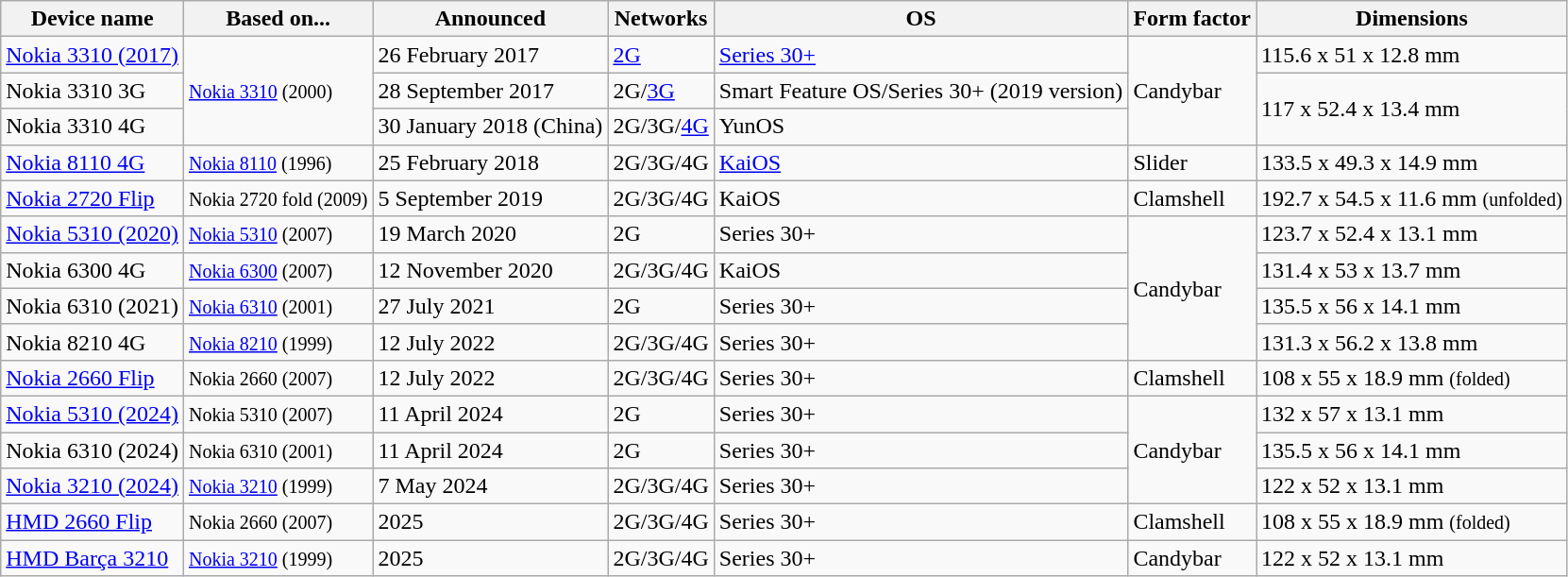<table class="wikitable">
<tr>
<th>Device name</th>
<th>Based on...</th>
<th>Announced</th>
<th>Networks</th>
<th>OS</th>
<th>Form factor</th>
<th>Dimensions</th>
</tr>
<tr>
<td><a href='#'>Nokia 3310 (2017)</a></td>
<td rowspan="3"><small><a href='#'>Nokia 3310</a> (2000)</small></td>
<td>26 February 2017</td>
<td><a href='#'>2G</a></td>
<td><a href='#'>Series 30+</a></td>
<td rowspan="3">Candybar</td>
<td>115.6 x 51 x 12.8 mm</td>
</tr>
<tr>
<td>Nokia 3310 3G</td>
<td>28 September 2017</td>
<td>2G/<a href='#'>3G</a></td>
<td>Smart Feature OS/Series 30+ (2019 version)</td>
<td rowspan="2">117 x 52.4 x 13.4 mm</td>
</tr>
<tr>
<td>Nokia 3310 4G</td>
<td>30 January 2018 (China)</td>
<td>2G/3G/<a href='#'>4G</a></td>
<td>YunOS</td>
</tr>
<tr>
<td><a href='#'>Nokia 8110 4G</a></td>
<td><small><a href='#'>Nokia 8110</a> (1996)</small></td>
<td>25 February 2018</td>
<td>2G/3G/4G</td>
<td><a href='#'>KaiOS</a></td>
<td>Slider</td>
<td>133.5 x 49.3 x 14.9 mm</td>
</tr>
<tr>
<td><a href='#'>Nokia 2720 Flip</a></td>
<td><small>Nokia 2720 fold (2009)</small></td>
<td>5 September 2019</td>
<td>2G/3G/4G</td>
<td>KaiOS</td>
<td>Clamshell</td>
<td>192.7 x 54.5 x 11.6 mm <small>(unfolded)</small></td>
</tr>
<tr>
<td><a href='#'>Nokia 5310 (2020)</a></td>
<td><small><a href='#'>Nokia 5310</a> (2007)</small></td>
<td>19 March 2020</td>
<td>2G</td>
<td>Series 30+</td>
<td rowspan="4">Candybar</td>
<td>123.7 x 52.4 x 13.1 mm</td>
</tr>
<tr>
<td>Nokia 6300 4G</td>
<td><small><a href='#'>Nokia 6300</a> (2007)</small></td>
<td>12 November 2020</td>
<td>2G/3G/4G</td>
<td>KaiOS</td>
<td>131.4 x 53 x 13.7 mm</td>
</tr>
<tr>
<td>Nokia 6310 (2021)</td>
<td><small><a href='#'>Nokia 6310</a> (2001)</small></td>
<td>27 July 2021</td>
<td>2G</td>
<td>Series 30+</td>
<td>135.5 x 56 x 14.1 mm</td>
</tr>
<tr>
<td>Nokia 8210 4G</td>
<td><small><a href='#'>Nokia 8210</a> (1999)</small></td>
<td>12 July 2022</td>
<td>2G/3G/4G</td>
<td>Series 30+</td>
<td>131.3 x 56.2 x 13.8 mm</td>
</tr>
<tr>
<td><a href='#'>Nokia 2660 Flip</a></td>
<td><small>Nokia 2660 (2007)</small></td>
<td>12 July 2022</td>
<td>2G/3G/4G</td>
<td>Series 30+</td>
<td>Clamshell</td>
<td>108 x 55 x 18.9 mm <small>(folded)</small></td>
</tr>
<tr>
<td><a href='#'>Nokia 5310 (2024)</a></td>
<td><small>Nokia 5310 (2007)</small></td>
<td>11 April 2024</td>
<td>2G</td>
<td>Series 30+</td>
<td rowspan="3">Candybar</td>
<td>132 x 57 x 13.1 mm</td>
</tr>
<tr>
<td>Nokia 6310 (2024)</td>
<td><small>Nokia 6310 (2001)</small></td>
<td>11 April 2024</td>
<td>2G</td>
<td>Series 30+</td>
<td>135.5 x 56 x 14.1 mm</td>
</tr>
<tr>
<td><a href='#'>Nokia 3210 (2024)</a></td>
<td><small><a href='#'>Nokia 3210</a> (1999)</small></td>
<td>7 May 2024</td>
<td>2G/3G/4G</td>
<td>Series 30+</td>
<td>122 x 52 x 13.1 mm</td>
</tr>
<tr>
<td><a href='#'>HMD 2660 Flip</a></td>
<td><small>Nokia 2660 (2007)</small></td>
<td>2025</td>
<td>2G/3G/4G</td>
<td>Series 30+</td>
<td>Clamshell</td>
<td>108 x 55 x 18.9 mm <small>(folded)</small></td>
</tr>
<tr>
<td><a href='#'>HMD Barça 3210</a></td>
<td><small><a href='#'>Nokia 3210</a> (1999)</small></td>
<td>2025</td>
<td>2G/3G/4G</td>
<td>Series 30+</td>
<td>Candybar</td>
<td>122 x 52 x 13.1 mm</td>
</tr>
</table>
